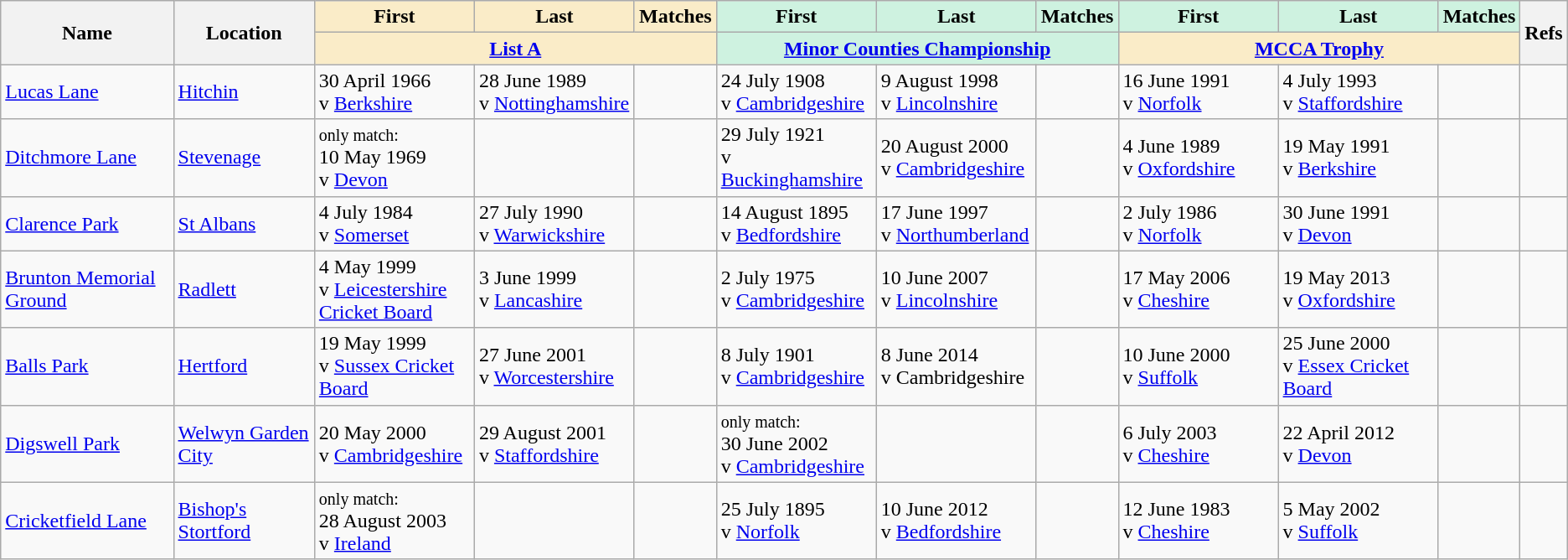<table class="wikitable sortable">
<tr>
<th rowspan="2">Name</th>
<th rowspan="2">Location</th>
<th width="120" class="unsortable" style="background:#faecc8">First</th>
<th width="120" class="unsortable" style="background:#faecc8">Last</th>
<th style="background:#faecc8">Matches</th>
<th width="120" class="unsortable" style="background:#cef2e0">First</th>
<th width="120" class="unsortable" style="background:#cef2e0">Last</th>
<th style="background:#cef2e0">Matches</th>
<th width="120" class="unsortable" style="background:#cef2e0">First</th>
<th width="120" class="unsortable" style="background:#cef2e0">Last</th>
<th style="background:#cef2e0">Matches</th>
<th rowspan="2" class="unsortable">Refs</th>
</tr>
<tr class="unsortable">
<th colspan="3" style="background:#faecc8"><a href='#'>List A</a></th>
<th colspan="3" style="background:#cef2e0"><a href='#'>Minor Counties Championship</a></th>
<th colspan="3" style="background:#faecc8"><a href='#'>MCCA Trophy</a></th>
</tr>
<tr>
<td><a href='#'>Lucas Lane</a></td>
<td><a href='#'>Hitchin</a></td>
<td>30 April 1966<br>v <a href='#'>Berkshire</a></td>
<td>28 June 1989<br>v <a href='#'>Nottinghamshire</a></td>
<td></td>
<td>24 July 1908<br>v <a href='#'>Cambridgeshire</a></td>
<td>9 August 1998<br>v <a href='#'>Lincolnshire</a></td>
<td></td>
<td>16 June 1991<br>v <a href='#'>Norfolk</a></td>
<td>4 July 1993<br>v <a href='#'>Staffordshire</a></td>
<td></td>
<td></td>
</tr>
<tr>
<td><a href='#'>Ditchmore Lane</a><br></td>
<td><a href='#'>Stevenage</a></td>
<td><small>only match:</small><br>10 May 1969<br>v <a href='#'>Devon</a></td>
<td> </td>
<td></td>
<td>29 July 1921<br>v <a href='#'>Buckinghamshire</a></td>
<td>20 August 2000<br>v <a href='#'>Cambridgeshire</a></td>
<td></td>
<td>4 June 1989<br>v <a href='#'>Oxfordshire</a></td>
<td>19 May 1991<br>v <a href='#'>Berkshire</a></td>
<td></td>
<td></td>
</tr>
<tr>
<td><a href='#'>Clarence Park</a><br></td>
<td><a href='#'>St Albans</a></td>
<td>4 July 1984<br>v <a href='#'>Somerset</a></td>
<td>27 July 1990<br>v <a href='#'>Warwickshire</a></td>
<td></td>
<td>14 August 1895<br>v <a href='#'>Bedfordshire</a></td>
<td>17 June 1997<br>v <a href='#'>Northumberland</a></td>
<td></td>
<td>2 July 1986<br>v <a href='#'>Norfolk</a></td>
<td>30 June 1991<br>v <a href='#'>Devon</a></td>
<td></td>
<td></td>
</tr>
<tr>
<td><a href='#'>Brunton Memorial Ground</a><br></td>
<td><a href='#'>Radlett</a></td>
<td>4 May 1999<br>v <a href='#'>Leicestershire Cricket Board</a></td>
<td>3 June 1999<br>v <a href='#'>Lancashire</a></td>
<td></td>
<td>2 July 1975<br>v <a href='#'>Cambridgeshire</a></td>
<td>10 June 2007<br>v <a href='#'>Lincolnshire</a></td>
<td></td>
<td>17 May 2006<br>v <a href='#'>Cheshire</a></td>
<td>19 May 2013<br>v <a href='#'>Oxfordshire</a></td>
<td></td>
<td></td>
</tr>
<tr>
<td><a href='#'>Balls Park</a><br></td>
<td><a href='#'>Hertford</a></td>
<td>19 May 1999<br>v <a href='#'>Sussex Cricket Board</a></td>
<td>27 June 2001<br>v <a href='#'>Worcestershire</a></td>
<td></td>
<td>8 July 1901<br>v <a href='#'>Cambridgeshire</a></td>
<td>8 June 2014<br>v Cambridgeshire</td>
<td></td>
<td>10 June 2000<br>v <a href='#'>Suffolk</a></td>
<td>25 June 2000<br>v <a href='#'>Essex Cricket Board</a></td>
<td></td>
<td></td>
</tr>
<tr>
<td><a href='#'>Digswell Park</a></td>
<td><a href='#'>Welwyn Garden City</a></td>
<td>20 May 2000<br>v <a href='#'>Cambridgeshire</a></td>
<td>29 August 2001<br>v <a href='#'>Staffordshire</a></td>
<td></td>
<td><small>only match:</small><br>30 June 2002<br>v <a href='#'>Cambridgeshire</a></td>
<td> </td>
<td></td>
<td>6 July 2003<br>v <a href='#'>Cheshire</a></td>
<td>22 April 2012<br>v <a href='#'>Devon</a></td>
<td></td>
<td></td>
</tr>
<tr>
<td><a href='#'>Cricketfield Lane</a><br></td>
<td><a href='#'>Bishop's Stortford</a></td>
<td><small>only match:</small><br>28 August 2003<br>v <a href='#'>Ireland</a></td>
<td> </td>
<td></td>
<td>25 July 1895<br>v <a href='#'>Norfolk</a></td>
<td>10 June 2012<br>v <a href='#'>Bedfordshire</a></td>
<td></td>
<td>12 June 1983<br>v <a href='#'>Cheshire</a></td>
<td>5 May 2002<br>v <a href='#'>Suffolk</a></td>
<td></td>
<td></td>
</tr>
</table>
